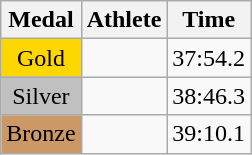<table class="wikitable">
<tr>
<th>Medal</th>
<th>Athlete</th>
<th>Time</th>
</tr>
<tr>
<td style="text-align:center;background-color:gold;">Gold</td>
<td></td>
<td>37:54.2</td>
</tr>
<tr>
<td style="text-align:center;background-color:silver;">Silver</td>
<td></td>
<td>38:46.3</td>
</tr>
<tr>
<td style="text-align:center;background-color:#CC9966;">Bronze</td>
<td></td>
<td>39:10.1</td>
</tr>
</table>
